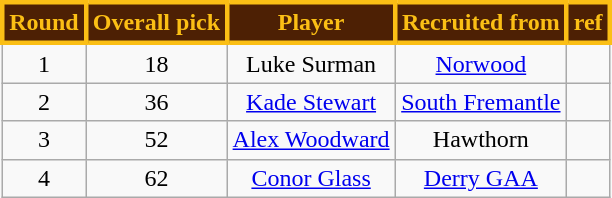<table class="wikitable" style="text-align:center">
<tr>
<th style="background:#4D2004; color:#FBBF15; border: solid #FBBF15">Round</th>
<th style="background:#4D2004; color:#FBBF15; border: solid #FBBF15">Overall pick</th>
<th style="background:#4D2004; color:#FBBF15; border: solid #FBBF15">Player</th>
<th style="background:#4D2004; color:#FBBF15; border: solid #FBBF15">Recruited from</th>
<th style="background:#4D2004; color:#FBBF15; border: solid #FBBF15">ref</th>
</tr>
<tr>
<td>1</td>
<td>18</td>
<td>Luke Surman</td>
<td><a href='#'>Norwood</a></td>
<td></td>
</tr>
<tr>
<td>2</td>
<td>36</td>
<td><a href='#'>Kade Stewart</a></td>
<td><a href='#'>South Fremantle</a></td>
<td></td>
</tr>
<tr>
<td>3</td>
<td>52</td>
<td><a href='#'>Alex Woodward</a></td>
<td>Hawthorn</td>
<td></td>
</tr>
<tr>
<td>4</td>
<td>62</td>
<td><a href='#'>Conor Glass</a></td>
<td><a href='#'>Derry GAA</a></td>
<td></td>
</tr>
</table>
